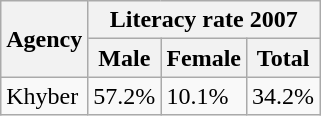<table class="wikitable">
<tr>
<th rowspan="2">Agency</th>
<th colspan="3">Literacy rate 2007</th>
</tr>
<tr>
<th>Male</th>
<th>Female</th>
<th>Total</th>
</tr>
<tr>
<td>Khyber</td>
<td>57.2%</td>
<td>10.1%</td>
<td>34.2%</td>
</tr>
</table>
